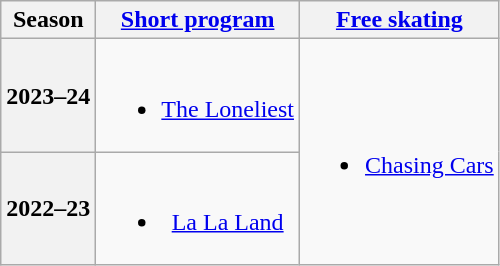<table class=wikitable style=text-align:center>
<tr>
<th>Season</th>
<th><a href='#'>Short program</a></th>
<th><a href='#'>Free skating</a></th>
</tr>
<tr>
<th>2023–24 <br> </th>
<td><br><ul><li><a href='#'>The Loneliest</a> <br> </li></ul></td>
<td rowspan=2><br><ul><li><a href='#'>Chasing Cars</a> <br></li></ul></td>
</tr>
<tr>
<th>2022–23 <br> </th>
<td><br><ul><li><a href='#'>La La Land</a> <br></li></ul></td>
</tr>
</table>
